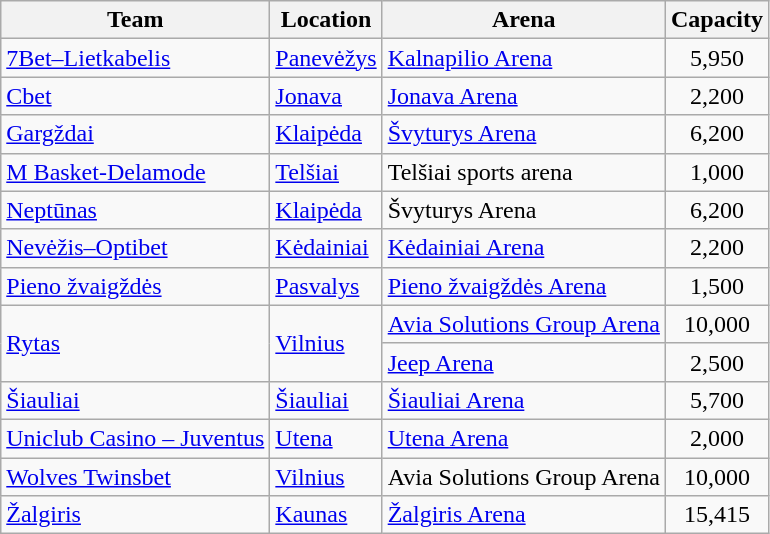<table class="wikitable sortable" style="text-align:left;">
<tr>
<th>Team</th>
<th>Location</th>
<th>Arena</th>
<th>Capacity</th>
</tr>
<tr>
<td><a href='#'>7Bet–Lietkabelis</a></td>
<td><a href='#'>Panevėžys</a></td>
<td><a href='#'>Kalnapilio Arena</a></td>
<td style="text-align:center;">5,950</td>
</tr>
<tr>
<td><a href='#'>Cbet</a></td>
<td><a href='#'>Jonava</a></td>
<td><a href='#'>Jonava Arena</a></td>
<td style="text-align:center;">2,200</td>
</tr>
<tr>
<td><a href='#'>Gargždai</a></td>
<td><a href='#'>Klaipėda</a></td>
<td><a href='#'>Švyturys Arena</a></td>
<td style="text-align:center;">6,200</td>
</tr>
<tr>
<td><a href='#'>M Basket-Delamode</a></td>
<td><a href='#'>Telšiai</a></td>
<td>Telšiai sports arena</td>
<td style="text-align:center;">1,000</td>
</tr>
<tr>
<td><a href='#'>Neptūnas</a></td>
<td><a href='#'>Klaipėda</a></td>
<td>Švyturys Arena</td>
<td style="text-align:center;">6,200</td>
</tr>
<tr>
<td><a href='#'>Nevėžis–Optibet</a></td>
<td><a href='#'>Kėdainiai</a></td>
<td><a href='#'>Kėdainiai Arena</a></td>
<td style="text-align:center;">2,200</td>
</tr>
<tr>
<td><a href='#'>Pieno žvaigždės</a></td>
<td><a href='#'>Pasvalys</a></td>
<td><a href='#'>Pieno žvaigždės Arena</a></td>
<td style="text-align:center;">1,500</td>
</tr>
<tr>
<td rowspan=2><a href='#'>Rytas</a></td>
<td rowspan=2><a href='#'>Vilnius</a></td>
<td><a href='#'>Avia Solutions Group Arena</a></td>
<td style="text-align:center;">10,000</td>
</tr>
<tr>
<td><a href='#'>Jeep Arena</a></td>
<td style="text-align:center;">2,500</td>
</tr>
<tr>
<td><a href='#'>Šiauliai</a></td>
<td><a href='#'>Šiauliai</a></td>
<td><a href='#'>Šiauliai Arena</a></td>
<td style="text-align:center;">5,700</td>
</tr>
<tr>
<td><a href='#'>Uniclub Casino – Juventus</a></td>
<td><a href='#'>Utena</a></td>
<td><a href='#'>Utena Arena</a></td>
<td style="text-align:center;">2,000</td>
</tr>
<tr>
<td><a href='#'>Wolves Twinsbet</a></td>
<td><a href='#'>Vilnius</a></td>
<td>Avia Solutions Group Arena</td>
<td style="text-align:center;">10,000</td>
</tr>
<tr>
<td><a href='#'>Žalgiris</a></td>
<td><a href='#'>Kaunas</a></td>
<td><a href='#'>Žalgiris Arena</a></td>
<td style="text-align:center;">15,415</td>
</tr>
</table>
